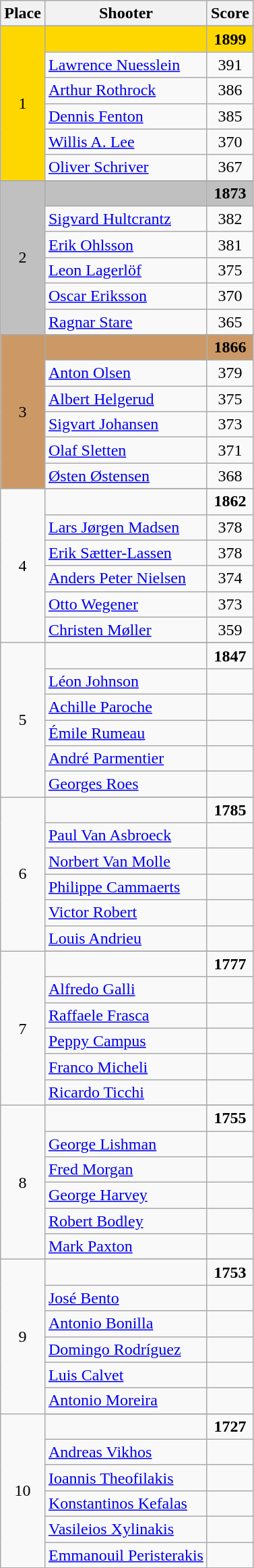<table class=wikitable style="text-align:center">
<tr>
<th>Place</th>
<th>Shooter</th>
<th>Score</th>
</tr>
<tr>
<td rowspan=7 align=center bgcolor=gold>1</td>
</tr>
<tr>
<td align=left bgcolor=gold></td>
<td bgcolor=gold><strong>1899</strong></td>
</tr>
<tr>
<td align=left><a href='#'>Lawrence Nuesslein</a></td>
<td>391</td>
</tr>
<tr>
<td align=left><a href='#'>Arthur Rothrock</a></td>
<td>386</td>
</tr>
<tr>
<td align=left><a href='#'>Dennis Fenton</a></td>
<td>385</td>
</tr>
<tr>
<td align=left><a href='#'>Willis A. Lee</a></td>
<td>370</td>
</tr>
<tr>
<td align=left><a href='#'>Oliver Schriver</a></td>
<td>367</td>
</tr>
<tr>
<td rowspan=7 align=center bgcolor=silver>2</td>
</tr>
<tr>
<td align=left bgcolor=silver></td>
<td bgcolor=silver><strong>1873</strong></td>
</tr>
<tr>
<td align=left><a href='#'>Sigvard Hultcrantz</a></td>
<td>382</td>
</tr>
<tr>
<td align=left><a href='#'>Erik Ohlsson</a></td>
<td>381</td>
</tr>
<tr>
<td align=left><a href='#'>Leon Lagerlöf</a></td>
<td>375</td>
</tr>
<tr>
<td align=left><a href='#'>Oscar Eriksson</a></td>
<td>370</td>
</tr>
<tr>
<td align=left><a href='#'>Ragnar Stare</a></td>
<td>365</td>
</tr>
<tr>
<td rowspan=7 align=center bgcolor=cc9966>3</td>
</tr>
<tr>
<td align=left bgcolor=cc9966></td>
<td bgcolor=cc9966><strong>1866</strong></td>
</tr>
<tr>
<td align=left><a href='#'>Anton Olsen</a></td>
<td>379</td>
</tr>
<tr>
<td align=left><a href='#'>Albert Helgerud</a></td>
<td>375</td>
</tr>
<tr>
<td align=left><a href='#'>Sigvart Johansen</a></td>
<td>373</td>
</tr>
<tr>
<td align=left><a href='#'>Olaf Sletten</a></td>
<td>371</td>
</tr>
<tr>
<td align=left><a href='#'>Østen Østensen</a></td>
<td>368</td>
</tr>
<tr>
<td rowspan=7>4</td>
</tr>
<tr>
<td align=left></td>
<td><strong>1862</strong></td>
</tr>
<tr>
<td align=left><a href='#'>Lars Jørgen Madsen</a></td>
<td>378</td>
</tr>
<tr>
<td align=left><a href='#'>Erik Sætter-Lassen</a></td>
<td>378</td>
</tr>
<tr>
<td align=left><a href='#'>Anders Peter Nielsen</a></td>
<td>374</td>
</tr>
<tr>
<td align=left><a href='#'>Otto Wegener</a></td>
<td>373</td>
</tr>
<tr>
<td align=left><a href='#'>Christen Møller</a></td>
<td>359</td>
</tr>
<tr>
<td rowspan=7>5</td>
</tr>
<tr>
<td align=left></td>
<td><strong>1847</strong></td>
</tr>
<tr>
<td align=left><a href='#'>Léon Johnson</a></td>
<td></td>
</tr>
<tr>
<td align=left><a href='#'>Achille Paroche</a></td>
<td></td>
</tr>
<tr>
<td align=left><a href='#'>Émile Rumeau</a></td>
<td></td>
</tr>
<tr>
<td align=left><a href='#'>André Parmentier</a></td>
<td></td>
</tr>
<tr>
<td align=left><a href='#'>Georges Roes</a></td>
<td></td>
</tr>
<tr>
<td rowspan=7>6</td>
</tr>
<tr>
<td align=left></td>
<td><strong>1785</strong></td>
</tr>
<tr>
<td align=left><a href='#'>Paul Van Asbroeck</a></td>
<td></td>
</tr>
<tr>
<td align=left><a href='#'>Norbert Van Molle</a></td>
<td></td>
</tr>
<tr>
<td align=left><a href='#'>Philippe Cammaerts</a></td>
<td></td>
</tr>
<tr>
<td align=left><a href='#'>Victor Robert</a></td>
<td></td>
</tr>
<tr>
<td align=left><a href='#'>Louis Andrieu</a></td>
<td></td>
</tr>
<tr>
<td rowspan=7>7</td>
</tr>
<tr>
<td align=left></td>
<td><strong>1777</strong></td>
</tr>
<tr>
<td align=left><a href='#'>Alfredo Galli</a></td>
<td></td>
</tr>
<tr>
<td align=left><a href='#'>Raffaele Frasca</a></td>
<td></td>
</tr>
<tr>
<td align=left><a href='#'>Peppy Campus</a></td>
<td></td>
</tr>
<tr>
<td align=left><a href='#'>Franco Micheli</a></td>
<td></td>
</tr>
<tr>
<td align=left><a href='#'>Ricardo Ticchi</a></td>
<td></td>
</tr>
<tr>
<td rowspan=7>8</td>
</tr>
<tr>
<td align=left></td>
<td><strong>1755</strong></td>
</tr>
<tr>
<td align=left><a href='#'>George Lishman</a></td>
<td></td>
</tr>
<tr>
<td align=left><a href='#'>Fred Morgan</a></td>
<td></td>
</tr>
<tr>
<td align=left><a href='#'>George Harvey</a></td>
<td></td>
</tr>
<tr>
<td align=left><a href='#'>Robert Bodley</a></td>
<td></td>
</tr>
<tr>
<td align=left><a href='#'>Mark Paxton</a></td>
<td></td>
</tr>
<tr>
<td rowspan=7>9</td>
</tr>
<tr>
<td align=left></td>
<td><strong>1753</strong></td>
</tr>
<tr>
<td align=left><a href='#'>José Bento</a></td>
<td></td>
</tr>
<tr>
<td align=left><a href='#'>Antonio Bonilla</a></td>
<td></td>
</tr>
<tr>
<td align=left><a href='#'>Domingo Rodríguez</a></td>
<td></td>
</tr>
<tr>
<td align=left><a href='#'>Luis Calvet</a></td>
<td></td>
</tr>
<tr>
<td align=left><a href='#'>Antonio Moreira</a></td>
<td></td>
</tr>
<tr>
<td rowspan=7>10</td>
</tr>
<tr>
<td align=left></td>
<td><strong>1727</strong></td>
</tr>
<tr>
<td align=left><a href='#'>Andreas Vikhos</a></td>
<td></td>
</tr>
<tr>
<td align=left><a href='#'>Ioannis Theofilakis</a></td>
<td></td>
</tr>
<tr>
<td align=left><a href='#'>Konstantinos Kefalas</a></td>
<td></td>
</tr>
<tr>
<td align=left><a href='#'>Vasileios Xylinakis</a></td>
<td></td>
</tr>
<tr>
<td align=left><a href='#'>Emmanouil Peristerakis</a></td>
<td></td>
</tr>
</table>
